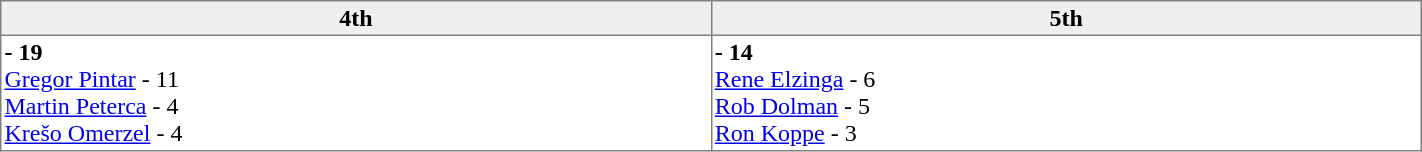<table border="1" cellpadding="2" cellspacing="0" style="width:75%; border-collapse:collapse">
<tr style="text-align:left; background:#efefef;">
<th style="width:15%; text-align:center;">4th</th>
<th style="width:15%; text-align:center;">5th</th>
</tr>
<tr align=left>
<td valign=top align=left><strong> - 19</strong><br><a href='#'>Gregor Pintar</a> - 11<br><a href='#'>Martin Peterca</a> - 4<br><a href='#'>Krešo Omerzel</a> - 4</td>
<td valign=top align=left><strong> - 14</strong><br><a href='#'>Rene Elzinga</a> - 6<br><a href='#'>Rob Dolman</a> - 5<br><a href='#'>Ron Koppe</a> - 3</td>
</tr>
</table>
